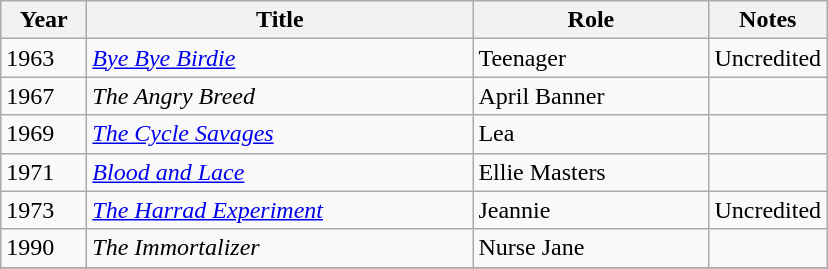<table class="wikitable sortable">
<tr>
<th style="width:50px;">Year</th>
<th style="width:250px;">Title</th>
<th style="width:150px;">Role</th>
<th class="unsortable">Notes</th>
</tr>
<tr>
<td>1963</td>
<td><em><a href='#'>Bye Bye Birdie</a></em></td>
<td>Teenager</td>
<td>Uncredited</td>
</tr>
<tr>
<td>1967</td>
<td><em>The Angry Breed</em></td>
<td>April Banner</td>
<td></td>
</tr>
<tr>
<td>1969</td>
<td><em><a href='#'>The Cycle Savages</a></em></td>
<td>Lea</td>
<td></td>
</tr>
<tr>
<td>1971</td>
<td><em><a href='#'>Blood and Lace</a></em></td>
<td>Ellie Masters</td>
<td></td>
</tr>
<tr>
<td>1973</td>
<td><em><a href='#'>The Harrad Experiment</a></em></td>
<td>Jeannie</td>
<td>Uncredited</td>
</tr>
<tr>
<td>1990</td>
<td><em>The Immortalizer</em></td>
<td>Nurse Jane</td>
<td></td>
</tr>
<tr>
</tr>
</table>
